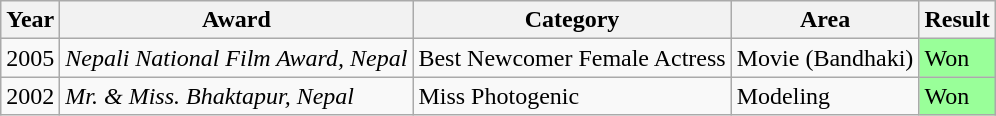<table class="wikitable sortable mw-collapsible">
<tr>
<th>Year</th>
<th>Award</th>
<th>Category</th>
<th>Area</th>
<th>Result</th>
</tr>
<tr>
<td>2005</td>
<td><em>Nepali National Film Award, Nepal</em></td>
<td>Best Newcomer Female Actress</td>
<td>Movie (Bandhaki)</td>
<td style="background:#99FF99">Won</td>
</tr>
<tr>
<td>2002</td>
<td><em>Mr. & Miss. Bhaktapur, Nepal</em></td>
<td>Miss Photogenic</td>
<td>Modeling</td>
<td style="background:#99FF99">Won</td>
</tr>
</table>
